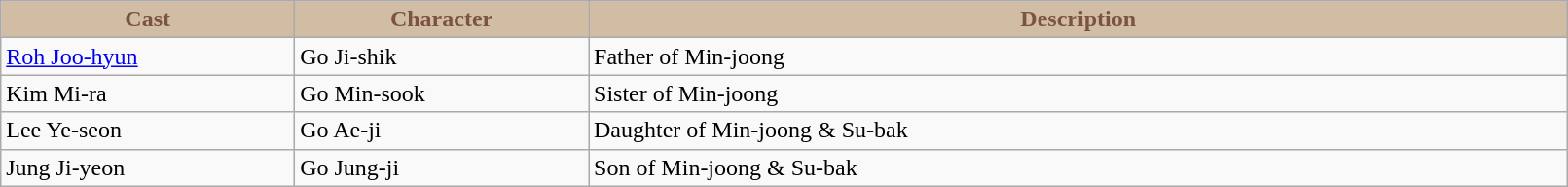<table class="wikitable" width="85%">
<tr style="background:#d1bca4; color:#7c5343" align=center>
<td style="width:12%"><strong>Cast</strong></td>
<td style="width:12%"><strong>Character</strong></td>
<td style="width:40%"><strong>Description </strong></td>
</tr>
<tr>
<td><a href='#'>Roh Joo-hyun</a></td>
<td>Go Ji-shik</td>
<td>Father of Min-joong</td>
</tr>
<tr>
<td>Kim Mi-ra</td>
<td>Go Min-sook</td>
<td>Sister of Min-joong</td>
</tr>
<tr>
<td>Lee Ye-seon</td>
<td>Go Ae-ji</td>
<td>Daughter of Min-joong & Su-bak</td>
</tr>
<tr>
<td>Jung Ji-yeon</td>
<td>Go Jung-ji</td>
<td>Son of Min-joong & Su-bak</td>
</tr>
</table>
